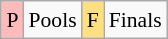<table class="wikitable" style="margin:0.5em auto; font-size:90%; line-height:1.25em; text-align:center;">
<tr>
<td bgcolor="#FFBBBB" align=center>P</td>
<td>Pools</td>
<td bgcolor="#FFDF80" align=center>F</td>
<td>Finals</td>
</tr>
</table>
